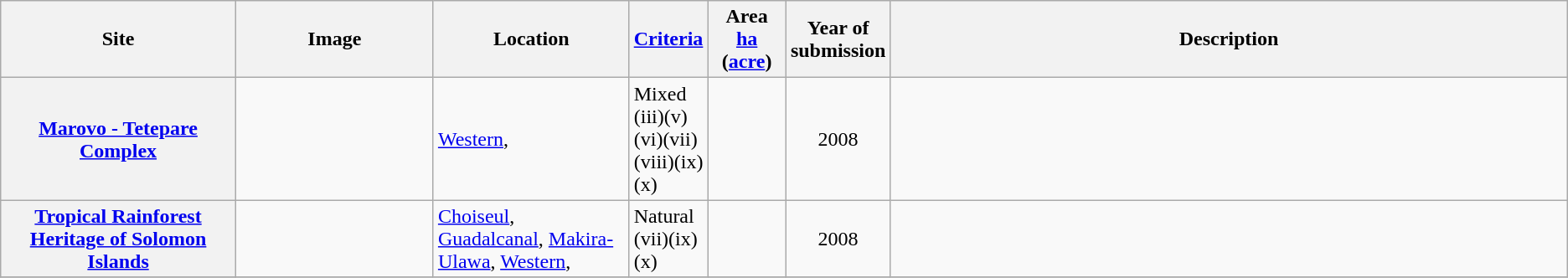<table class="wikitable sortable">
<tr>
<th scope="col" style="width:15%;">Site</th>
<th scope="col" class="unsortable" style="width:150px;">Image</th>
<th scope="col" style="width:12.5%;">Location</th>
<th scope="row" style="width:5%;"><a href='#'>Criteria</a></th>
<th scope="col" style="width:5%;">Area<br><a href='#'>ha</a> (<a href='#'>acre</a>)<br></th>
<th scope="col" style="width:5%;">Year of submission</th>
<th scope="col" class="unsortable">Description</th>
</tr>
<tr>
<th><a href='#'>Marovo - Tetepare Complex</a></th>
<td></td>
<td><a href='#'>Western</a>, <br><small></small></td>
<td>Mixed (iii)(v)(vi)(vii)(viii)(ix)(x)</td>
<td></td>
<td align="center">2008</td>
<td></td>
</tr>
<tr>
<th><a href='#'>Tropical Rainforest Heritage of Solomon Islands</a></th>
<td></td>
<td><a href='#'>Choiseul</a>, <a href='#'>Guadalcanal</a>, <a href='#'>Makira-Ulawa</a>, <a href='#'>Western</a>, <br><small></small></td>
<td>Natural (vii)(ix)(x)</td>
<td></td>
<td align="center">2008</td>
<td></td>
</tr>
<tr>
</tr>
</table>
